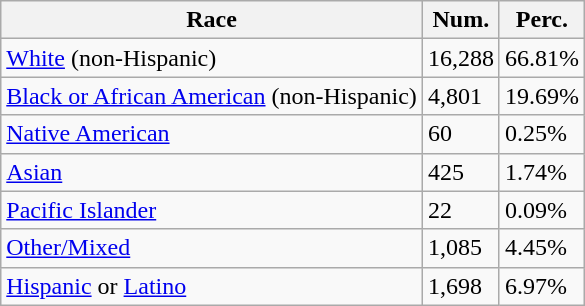<table class="wikitable">
<tr>
<th>Race</th>
<th>Num.</th>
<th>Perc.</th>
</tr>
<tr>
<td><a href='#'>White</a> (non-Hispanic)</td>
<td>16,288</td>
<td>66.81%</td>
</tr>
<tr>
<td><a href='#'>Black or African American</a> (non-Hispanic)</td>
<td>4,801</td>
<td>19.69%</td>
</tr>
<tr>
<td><a href='#'>Native American</a></td>
<td>60</td>
<td>0.25%</td>
</tr>
<tr>
<td><a href='#'>Asian</a></td>
<td>425</td>
<td>1.74%</td>
</tr>
<tr>
<td><a href='#'>Pacific Islander</a></td>
<td>22</td>
<td>0.09%</td>
</tr>
<tr>
<td><a href='#'>Other/Mixed</a></td>
<td>1,085</td>
<td>4.45%</td>
</tr>
<tr>
<td><a href='#'>Hispanic</a> or <a href='#'>Latino</a></td>
<td>1,698</td>
<td>6.97%</td>
</tr>
</table>
